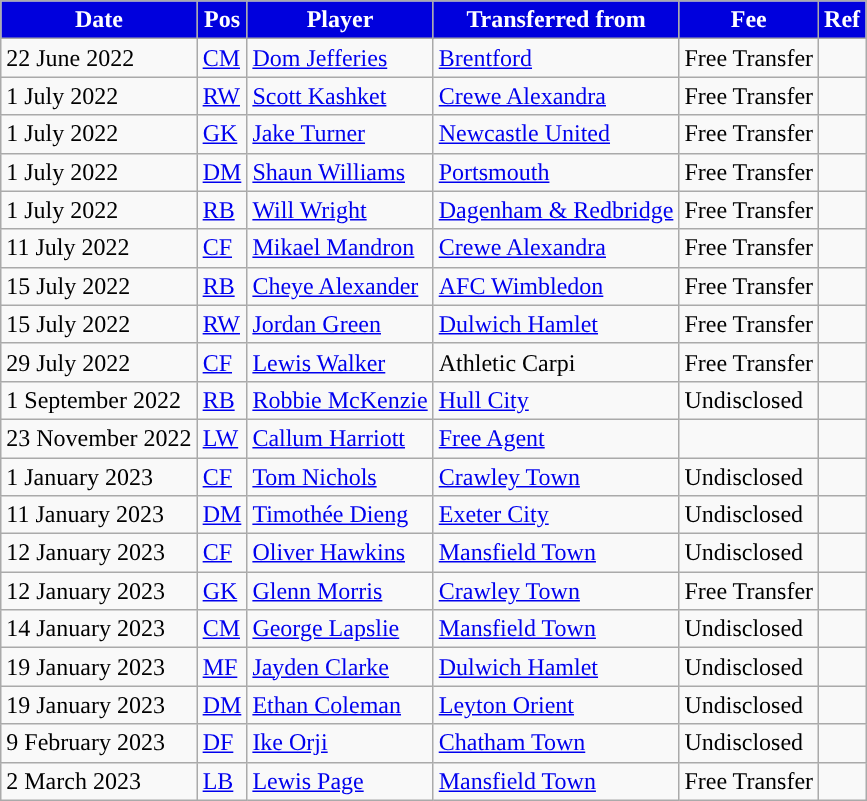<table class="wikitable plainrowheaders sortable">
<tr>
<th style="background:#0000dd; color:#fff; ">Date</th>
<th style="background:#0000dd; color:#fff; ">Pos</th>
<th style="background:#0000dd; color:#fff; ">Player</th>
<th style="background:#0000dd; color:#fff; ">Transferred from</th>
<th style="background:#0000dd; color:#fff; ">Fee</th>
<th style="background:#0000dd; color:#fff; ">Ref</th>
</tr>
<tr>
<td>22 June 2022</td>
<td><a href='#'>CM</a></td>
<td> <a href='#'>Dom Jefferies</a></td>
<td> <a href='#'>Brentford</a></td>
<td>Free Transfer</td>
<td></td>
</tr>
<tr>
<td>1 July 2022</td>
<td><a href='#'>RW</a></td>
<td> <a href='#'>Scott Kashket</a></td>
<td> <a href='#'>Crewe Alexandra</a></td>
<td>Free Transfer</td>
<td></td>
</tr>
<tr>
<td>1 July 2022</td>
<td><a href='#'>GK</a></td>
<td> <a href='#'>Jake Turner</a></td>
<td> <a href='#'>Newcastle United</a></td>
<td>Free Transfer</td>
<td></td>
</tr>
<tr>
<td>1 July 2022</td>
<td><a href='#'>DM</a></td>
<td> <a href='#'>Shaun Williams</a></td>
<td> <a href='#'>Portsmouth</a></td>
<td>Free Transfer</td>
<td></td>
</tr>
<tr>
<td>1 July 2022</td>
<td><a href='#'>RB</a></td>
<td> <a href='#'>Will Wright</a></td>
<td> <a href='#'>Dagenham & Redbridge</a></td>
<td>Free Transfer</td>
<td></td>
</tr>
<tr>
<td>11 July 2022</td>
<td><a href='#'>CF</a></td>
<td> <a href='#'>Mikael Mandron</a></td>
<td> <a href='#'>Crewe Alexandra</a></td>
<td>Free Transfer</td>
<td></td>
</tr>
<tr>
<td>15 July 2022</td>
<td><a href='#'>RB</a></td>
<td> <a href='#'>Cheye Alexander</a></td>
<td> <a href='#'>AFC Wimbledon</a></td>
<td>Free Transfer</td>
<td></td>
</tr>
<tr>
<td>15 July 2022</td>
<td><a href='#'>RW</a></td>
<td> <a href='#'>Jordan Green</a></td>
<td> <a href='#'>Dulwich Hamlet</a></td>
<td>Free Transfer</td>
<td></td>
</tr>
<tr>
<td>29 July 2022</td>
<td><a href='#'>CF</a></td>
<td> <a href='#'>Lewis Walker</a></td>
<td> Athletic Carpi</td>
<td>Free Transfer</td>
<td></td>
</tr>
<tr>
<td>1 September 2022</td>
<td><a href='#'>RB</a></td>
<td> <a href='#'>Robbie McKenzie</a></td>
<td> <a href='#'>Hull City</a></td>
<td>Undisclosed</td>
<td></td>
</tr>
<tr>
<td>23 November 2022</td>
<td><a href='#'>LW</a></td>
<td> <a href='#'>Callum Harriott</a></td>
<td><a href='#'>Free Agent</a></td>
<td></td>
<td></td>
</tr>
<tr>
<td>1 January 2023</td>
<td><a href='#'>CF</a></td>
<td> <a href='#'>Tom Nichols</a></td>
<td> <a href='#'>Crawley Town</a></td>
<td>Undisclosed</td>
<td></td>
</tr>
<tr>
<td>11 January 2023</td>
<td><a href='#'>DM</a></td>
<td> <a href='#'>Timothée Dieng</a></td>
<td> <a href='#'>Exeter City</a></td>
<td>Undisclosed</td>
<td></td>
</tr>
<tr>
<td>12 January 2023</td>
<td><a href='#'>CF</a></td>
<td> <a href='#'>Oliver Hawkins</a></td>
<td> <a href='#'>Mansfield Town</a></td>
<td>Undisclosed</td>
<td></td>
</tr>
<tr>
<td>12 January 2023</td>
<td><a href='#'>GK</a></td>
<td> <a href='#'>Glenn Morris</a></td>
<td> <a href='#'>Crawley Town</a></td>
<td>Free Transfer</td>
<td></td>
</tr>
<tr>
<td>14 January 2023</td>
<td><a href='#'>CM</a></td>
<td> <a href='#'>George Lapslie</a></td>
<td> <a href='#'>Mansfield Town</a></td>
<td>Undisclosed</td>
<td></td>
</tr>
<tr>
<td>19 January 2023</td>
<td><a href='#'>MF</a></td>
<td> <a href='#'>Jayden Clarke</a></td>
<td> <a href='#'>Dulwich Hamlet</a></td>
<td>Undisclosed</td>
<td></td>
</tr>
<tr>
<td>19 January 2023</td>
<td><a href='#'>DM</a></td>
<td> <a href='#'>Ethan Coleman</a></td>
<td> <a href='#'>Leyton Orient</a></td>
<td>Undisclosed</td>
<td></td>
</tr>
<tr>
<td>9 February 2023</td>
<td><a href='#'>DF</a></td>
<td> <a href='#'>Ike Orji</a></td>
<td> <a href='#'>Chatham Town</a></td>
<td>Undisclosed</td>
<td></td>
</tr>
<tr>
<td>2 March 2023</td>
<td><a href='#'>LB</a></td>
<td> <a href='#'>Lewis Page</a></td>
<td> <a href='#'>Mansfield Town</a></td>
<td>Free Transfer</td>
<td></td>
</tr>
</table>
